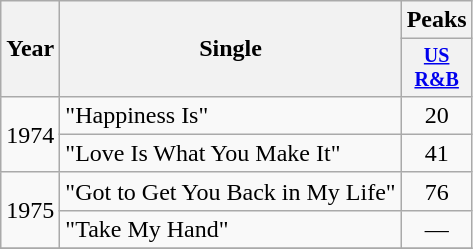<table class="wikitable" style="text-align:center;">
<tr>
<th rowspan="2">Year</th>
<th rowspan="2">Single</th>
<th colspan="1">Peaks</th>
</tr>
<tr style="font-size:smaller;">
<th width="35"><a href='#'>US<br>R&B</a><br></th>
</tr>
<tr>
<td rowspan="2">1974</td>
<td align="left">"Happiness Is"</td>
<td>20</td>
</tr>
<tr>
<td align="left">"Love Is What You Make It"</td>
<td>41</td>
</tr>
<tr>
<td rowspan="2">1975</td>
<td align="left">"Got to Get You Back in My Life"</td>
<td>76</td>
</tr>
<tr>
<td align="left">"Take My Hand"</td>
<td>—</td>
</tr>
<tr>
</tr>
</table>
